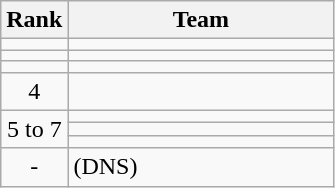<table class=wikitable style="text-align:center;">
<tr>
<th>Rank</th>
<th width=170>Team</th>
</tr>
<tr>
<td></td>
<td align=left><strong></strong></td>
</tr>
<tr>
<td></td>
<td align=left></td>
</tr>
<tr>
<td></td>
<td align=left></td>
</tr>
<tr>
<td>4</td>
<td align=left></td>
</tr>
<tr>
<td rowspan="3">5 to 7</td>
<td align=left></td>
</tr>
<tr>
<td align=left></td>
</tr>
<tr>
<td align=left></td>
</tr>
<tr>
<td>-</td>
<td align=left> (DNS)</td>
</tr>
</table>
